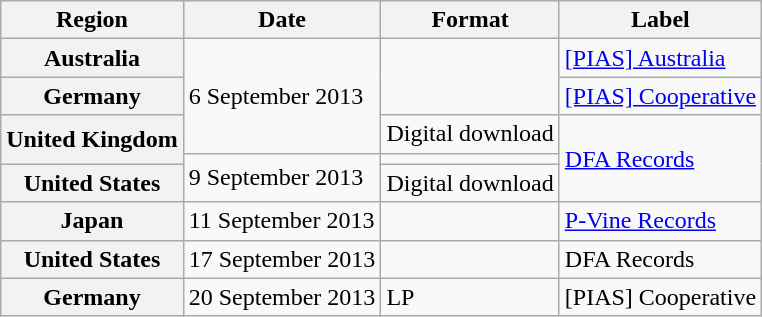<table class="wikitable plainrowheaders">
<tr>
<th scope="col">Region</th>
<th scope="col">Date</th>
<th scope="col">Format</th>
<th scope="col">Label</th>
</tr>
<tr>
<th scope="row">Australia</th>
<td rowspan="3">6 September 2013</td>
<td rowspan="2"></td>
<td><a href='#'>[PIAS] Australia</a></td>
</tr>
<tr>
<th scope="row">Germany</th>
<td><a href='#'>[PIAS] Cooperative</a></td>
</tr>
<tr>
<th scope="row" rowspan="2">United Kingdom</th>
<td>Digital download</td>
<td rowspan="3"><a href='#'>DFA Records</a></td>
</tr>
<tr>
<td rowspan="2">9 September 2013</td>
<td></td>
</tr>
<tr>
<th scope="row">United States</th>
<td>Digital download</td>
</tr>
<tr>
<th scope="row">Japan</th>
<td>11 September 2013</td>
<td></td>
<td><a href='#'>P-Vine Records</a></td>
</tr>
<tr>
<th scope="row">United States</th>
<td>17 September 2013</td>
<td></td>
<td>DFA Records</td>
</tr>
<tr>
<th scope="row">Germany</th>
<td>20 September 2013</td>
<td>LP</td>
<td>[PIAS] Cooperative</td>
</tr>
</table>
